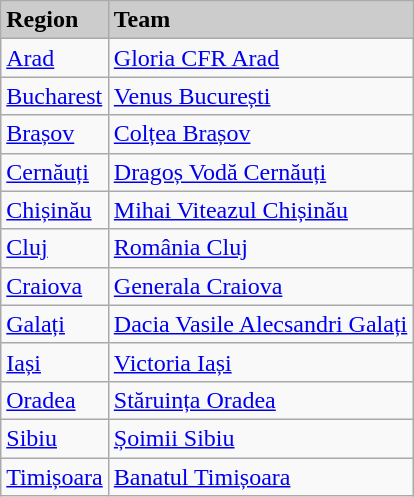<table class="wikitable">
<tr style="background:#ccc;font-weight:bold">
<td>Region</td>
<td>Team</td>
</tr>
<tr>
<td><a href='#'>Arad</a></td>
<td><a href='#'>Gloria CFR Arad</a></td>
</tr>
<tr>
<td><a href='#'>Bucharest</a></td>
<td><a href='#'>Venus București</a></td>
</tr>
<tr>
<td><a href='#'>Brașov</a></td>
<td><a href='#'>Colțea Brașov</a></td>
</tr>
<tr>
<td><a href='#'>Cernăuți</a></td>
<td><a href='#'>Dragoș Vodă Cernăuți</a></td>
</tr>
<tr>
<td><a href='#'>Chișinău</a></td>
<td><a href='#'>Mihai Viteazul Chișinău</a></td>
</tr>
<tr>
<td><a href='#'>Cluj</a></td>
<td><a href='#'>România Cluj</a></td>
</tr>
<tr>
<td><a href='#'>Craiova</a></td>
<td><a href='#'>Generala Craiova</a></td>
</tr>
<tr>
<td><a href='#'>Galați</a></td>
<td><a href='#'>Dacia Vasile Alecsandri Galați</a></td>
</tr>
<tr>
<td><a href='#'>Iași</a></td>
<td><a href='#'>Victoria Iași</a></td>
</tr>
<tr>
<td><a href='#'>Oradea</a></td>
<td><a href='#'>Stăruința Oradea</a></td>
</tr>
<tr>
<td><a href='#'>Sibiu</a></td>
<td><a href='#'>Șoimii Sibiu</a></td>
</tr>
<tr>
<td><a href='#'>Timișoara</a></td>
<td><a href='#'>Banatul Timișoara</a></td>
</tr>
</table>
